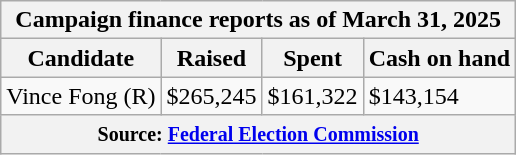<table class="wikitable sortable">
<tr>
<th colspan=4>Campaign finance reports as of March 31, 2025</th>
</tr>
<tr style="text-align:center;">
<th>Candidate</th>
<th>Raised</th>
<th>Spent</th>
<th>Cash on hand</th>
</tr>
<tr>
<td>Vince Fong (R)</td>
<td>$265,245</td>
<td>$161,322</td>
<td>$143,154</td>
</tr>
<tr>
<th colspan="4"><small>Source: <a href='#'>Federal Election Commission</a></small></th>
</tr>
</table>
